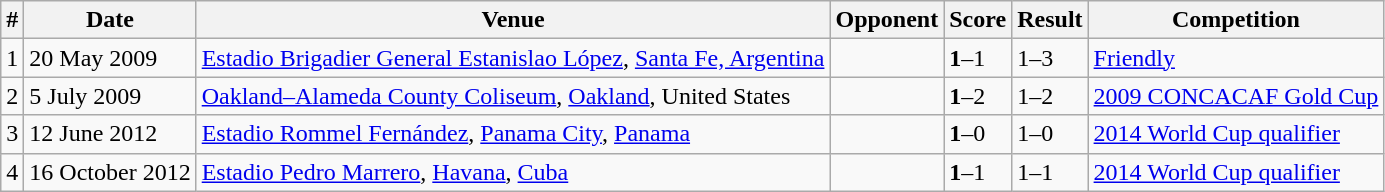<table class="wikitable">
<tr>
<th>#</th>
<th>Date</th>
<th>Venue</th>
<th>Opponent</th>
<th>Score</th>
<th>Result</th>
<th>Competition</th>
</tr>
<tr>
<td>1</td>
<td>20 May 2009</td>
<td><a href='#'>Estadio Brigadier General Estanislao López</a>, <a href='#'>Santa Fe, Argentina</a></td>
<td></td>
<td><strong>1</strong>–1</td>
<td>1–3</td>
<td><a href='#'>Friendly</a></td>
</tr>
<tr>
<td>2</td>
<td>5 July 2009</td>
<td><a href='#'>Oakland–Alameda County Coliseum</a>, <a href='#'>Oakland</a>, United States</td>
<td></td>
<td><strong>1</strong>–2</td>
<td>1–2</td>
<td><a href='#'>2009 CONCACAF Gold Cup</a></td>
</tr>
<tr>
<td>3</td>
<td>12 June 2012</td>
<td><a href='#'>Estadio Rommel Fernández</a>, <a href='#'>Panama City</a>, <a href='#'>Panama</a></td>
<td></td>
<td><strong>1</strong>–0</td>
<td>1–0</td>
<td><a href='#'>2014 World Cup qualifier</a></td>
</tr>
<tr>
<td>4</td>
<td>16 October 2012</td>
<td><a href='#'>Estadio Pedro Marrero</a>, <a href='#'>Havana</a>, <a href='#'>Cuba</a></td>
<td></td>
<td><strong>1</strong>–1</td>
<td>1–1</td>
<td><a href='#'>2014 World Cup qualifier</a></td>
</tr>
</table>
